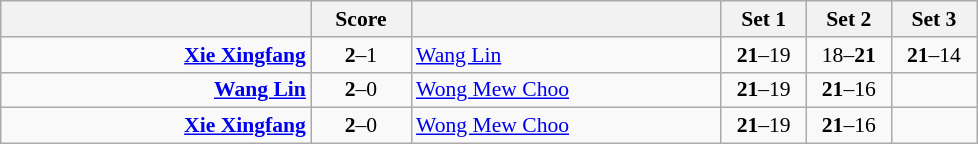<table class="wikitable" style="text-align:center; font-size:90%">
<tr>
<th align="right" width="200"></th>
<th width="60">Score</th>
<th align="left" width="200"></th>
<th width="50">Set 1</th>
<th width="50">Set 2</th>
<th width="50">Set 3</th>
</tr>
<tr>
<td align="right"><strong><a href='#'>Xie Xingfang</a> </strong></td>
<td align="center"><strong>2</strong>–1</td>
<td align="left"> <a href='#'>Wang Lin</a></td>
<td><strong>21</strong>–19</td>
<td>18–<strong>21</strong></td>
<td><strong>21</strong>–14</td>
</tr>
<tr>
<td align="right"><strong><a href='#'>Wang Lin</a> </strong></td>
<td align="center"><strong>2</strong>–0</td>
<td align="left"> <a href='#'>Wong Mew Choo</a></td>
<td><strong>21</strong>–19</td>
<td><strong>21</strong>–16</td>
<td></td>
</tr>
<tr>
<td align="right"><strong><a href='#'>Xie Xingfang</a> </strong></td>
<td align="center"><strong>2</strong>–0</td>
<td align="left"> <a href='#'>Wong Mew Choo</a></td>
<td><strong>21</strong>–19</td>
<td><strong>21</strong>–16</td>
<td></td>
</tr>
</table>
